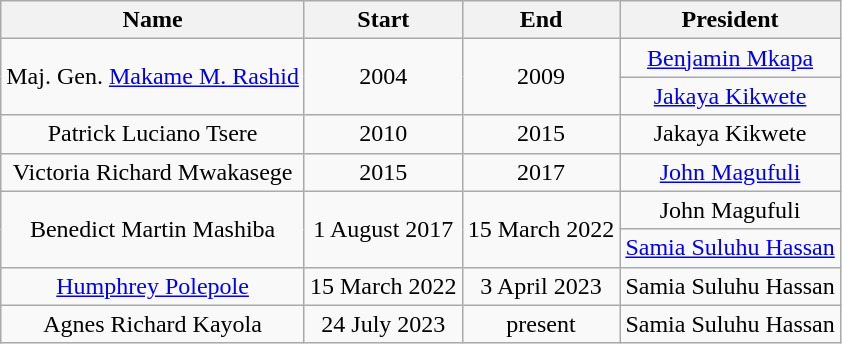<table class="wikitable">
<tr>
<th>Name</th>
<th>Start</th>
<th>End</th>
<th>President</th>
</tr>
<tr align = "center"|>
<td rowspan="2">Maj. Gen. <a href='#'>Makame M. Rashid</a></td>
<td rowspan="2">2004</td>
<td rowspan="2">2009</td>
<td><a href='#'>Benjamin Mkapa</a><br></td>
</tr>
<tr align = "center"|>
<td><a href='#'>Jakaya Kikwete</a><br></td>
</tr>
<tr align = "center"|>
<td>Patrick Luciano Tsere</td>
<td>2010</td>
<td>2015</td>
<td>Jakaya Kikwete</td>
</tr>
<tr align = "center"|>
<td>Victoria Richard Mwakasege</td>
<td>2015</td>
<td>2017</td>
<td><a href='#'>John Magufuli</a></td>
</tr>
<tr align = "center"|>
<td rowspan="2">Benedict Martin Mashiba</td>
<td rowspan="2">1 August 2017</td>
<td rowspan="2">15 March 2022</td>
<td>John Magufuli <br> </td>
</tr>
<tr align = "center"|>
<td><a href='#'>Samia Suluhu Hassan</a><br></td>
</tr>
<tr align = "center"|>
<td><a href='#'>Humphrey Polepole</a></td>
<td>15 March 2022</td>
<td>3 April 2023</td>
<td>Samia Suluhu Hassan</td>
</tr>
<tr align = "center"|>
<td>Agnes Richard Kayola</td>
<td>24 July 2023</td>
<td>present</td>
<td>Samia Suluhu Hassan</td>
</tr>
</table>
